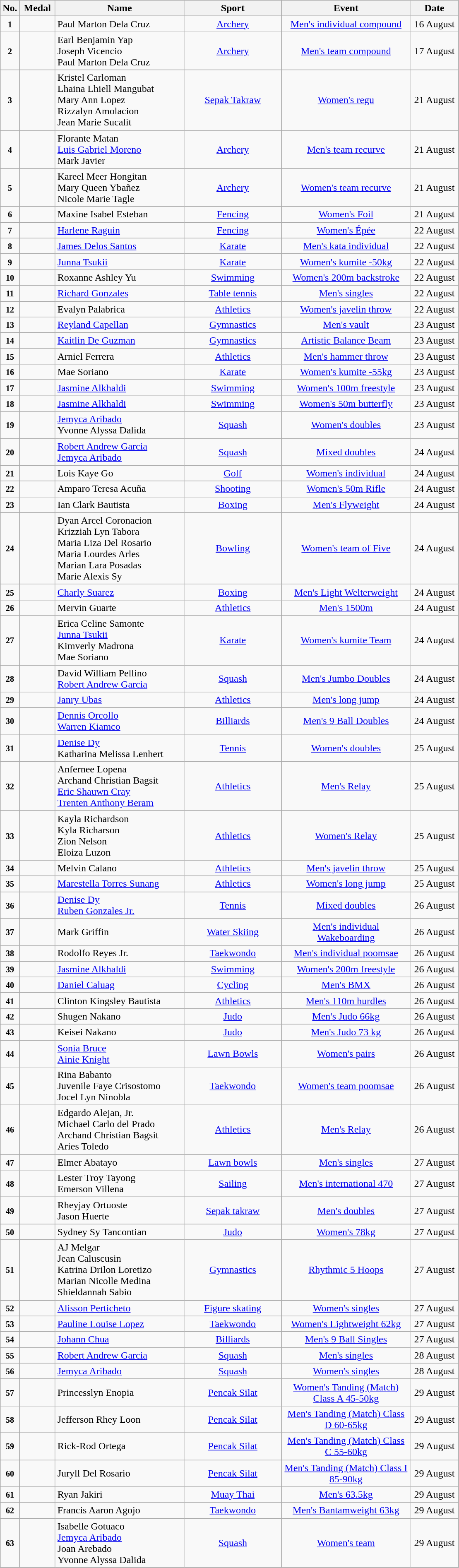<table class="wikitable sortable" style="font-size:100%; text-align:center;">
<tr>
<th width="10">No.</th>
<th width="50">Medal</th>
<th width="200">Name</th>
<th width="150">Sport</th>
<th width="200">Event</th>
<th width="70">Date</th>
</tr>
<tr>
<td><strong><small>1</small></strong></td>
<td></td>
<td align="left">Paul Marton Dela Cruz</td>
<td> <a href='#'>Archery</a></td>
<td><a href='#'>Men's individual compound</a></td>
<td>16 August</td>
</tr>
<tr>
<td><strong><small>2</small></strong></td>
<td></td>
<td align="left">Earl Benjamin Yap<br>Joseph Vicencio<br>Paul Marton Dela Cruz</td>
<td> <a href='#'>Archery</a></td>
<td><a href='#'>Men's team compound</a></td>
<td>17 August</td>
</tr>
<tr>
<td><strong><small>3</small></strong></td>
<td></td>
<td align="left">Kristel Carloman<br>Lhaina Lhiell Mangubat<br>Mary Ann Lopez<br>Rizzalyn Amolacion<br>Jean Marie Sucalit</td>
<td> <a href='#'>Sepak Takraw</a></td>
<td><a href='#'>Women's regu</a></td>
<td>21 August</td>
</tr>
<tr>
<td><strong><small>4</small></strong></td>
<td></td>
<td align="left">Florante Matan<br><a href='#'>Luis Gabriel Moreno</a><br>Mark Javier</td>
<td> <a href='#'>Archery</a></td>
<td><a href='#'>Men's team recurve</a></td>
<td>21 August</td>
</tr>
<tr>
<td><strong><small>5</small></strong></td>
<td></td>
<td align="left">Kareel Meer Hongitan<br>Mary Queen Ybañez<br>Nicole Marie Tagle</td>
<td> <a href='#'>Archery</a></td>
<td><a href='#'>Women's team recurve</a></td>
<td>21 August</td>
</tr>
<tr>
<td><strong><small>6</small></strong></td>
<td></td>
<td align="left">Maxine Isabel Esteban</td>
<td> <a href='#'>Fencing</a></td>
<td><a href='#'>Women's Foil</a></td>
<td>21 August</td>
</tr>
<tr>
<td><strong><small>7</small></strong></td>
<td></td>
<td align="left"><a href='#'>Harlene Raguin</a></td>
<td> <a href='#'>Fencing</a></td>
<td><a href='#'>Women's Épée</a></td>
<td>22 August</td>
</tr>
<tr>
<td><strong><small>8</small></strong></td>
<td></td>
<td align="left"><a href='#'>James Delos Santos</a></td>
<td> <a href='#'>Karate</a></td>
<td><a href='#'>Men's kata individual</a></td>
<td>22 August</td>
</tr>
<tr>
<td><strong><small>9</small></strong></td>
<td></td>
<td align="left"><a href='#'>Junna Tsukii</a></td>
<td> <a href='#'>Karate</a></td>
<td><a href='#'>Women's kumite -50kg</a></td>
<td>22 August</td>
</tr>
<tr>
<td><strong><small>10</small></strong></td>
<td></td>
<td align="left">Roxanne Ashley Yu</td>
<td> <a href='#'>Swimming</a></td>
<td><a href='#'>Women's 200m backstroke</a></td>
<td>22 August</td>
</tr>
<tr>
<td><strong><small>11</small></strong></td>
<td></td>
<td align="left"><a href='#'>Richard Gonzales</a></td>
<td> <a href='#'>Table tennis</a></td>
<td><a href='#'>Men's singles</a></td>
<td>22 August</td>
</tr>
<tr>
<td><strong><small>12</small></strong></td>
<td></td>
<td align="left">Evalyn Palabrica</td>
<td> <a href='#'>Athletics</a></td>
<td><a href='#'>Women's javelin throw</a></td>
<td>22 August</td>
</tr>
<tr>
<td><strong><small>13</small></strong></td>
<td></td>
<td align="left"><a href='#'>Reyland Capellan</a></td>
<td> <a href='#'>Gymnastics</a></td>
<td><a href='#'>Men's vault</a></td>
<td>23 August</td>
</tr>
<tr>
<td><strong><small>14</small></strong></td>
<td></td>
<td align="left"><a href='#'>Kaitlin De Guzman</a></td>
<td> <a href='#'>Gymnastics</a></td>
<td><a href='#'>Artistic Balance Beam</a></td>
<td>23 August</td>
</tr>
<tr>
<td><strong><small>15</small></strong></td>
<td></td>
<td align="left">Arniel Ferrera</td>
<td> <a href='#'>Athletics</a></td>
<td><a href='#'>Men's hammer throw</a></td>
<td>23 August</td>
</tr>
<tr>
<td><strong><small>16</small></strong></td>
<td></td>
<td align="left">Mae Soriano</td>
<td> <a href='#'>Karate</a></td>
<td><a href='#'>Women's kumite -55kg</a></td>
<td>23 August</td>
</tr>
<tr>
<td><strong><small>17</small></strong></td>
<td></td>
<td align="left"><a href='#'>Jasmine Alkhaldi</a></td>
<td> <a href='#'>Swimming</a></td>
<td><a href='#'>Women's 100m freestyle</a></td>
<td>23 August</td>
</tr>
<tr>
<td><strong><small>18</small></strong></td>
<td></td>
<td align="left"><a href='#'>Jasmine Alkhaldi</a></td>
<td> <a href='#'>Swimming</a></td>
<td><a href='#'>Women's 50m butterfly</a></td>
<td>23 August</td>
</tr>
<tr>
<td><strong><small>19</small></strong></td>
<td></td>
<td align=left><a href='#'>Jemyca Aribado</a><br>Yvonne Alyssa Dalida</td>
<td> <a href='#'>Squash</a></td>
<td><a href='#'>Women's doubles</a></td>
<td>23 August</td>
</tr>
<tr>
<td><strong><small>20</small></strong></td>
<td></td>
<td align="left"><a href='#'>Robert Andrew Garcia</a><br><a href='#'>Jemyca Aribado</a></td>
<td> <a href='#'>Squash</a></td>
<td><a href='#'>Mixed doubles</a></td>
<td>24 August</td>
</tr>
<tr>
<td><strong><small>21</small></strong></td>
<td></td>
<td align="left">Lois Kaye Go</td>
<td> <a href='#'>Golf</a></td>
<td><a href='#'>Women's individual</a></td>
<td>24 August</td>
</tr>
<tr>
<td><strong><small>22</small></strong></td>
<td></td>
<td align="left">Amparo Teresa Acuña</td>
<td> <a href='#'>Shooting</a></td>
<td><a href='#'>Women's 50m Rifle</a></td>
<td>24 August</td>
</tr>
<tr>
<td><strong><small>23</small></strong></td>
<td></td>
<td align="left">Ian Clark Bautista</td>
<td> <a href='#'>Boxing</a></td>
<td><a href='#'>Men's Flyweight</a></td>
<td>24 August</td>
</tr>
<tr>
<td><strong><small>24</small></strong></td>
<td></td>
<td align="left">Dyan Arcel Coronacion<br>Krizziah Lyn Tabora<br>Maria Liza Del Rosario<br>Maria Lourdes Arles<br>Marian Lara Posadas<br>Marie Alexis Sy</td>
<td> <a href='#'>Bowling</a></td>
<td><a href='#'>Women's team of Five</a></td>
<td>24 August</td>
</tr>
<tr>
<td><strong><small>25</small></strong></td>
<td></td>
<td align="left"><a href='#'>Charly Suarez</a></td>
<td>  <a href='#'>Boxing</a></td>
<td><a href='#'>Men's Light Welterweight</a></td>
<td>24 August</td>
</tr>
<tr>
<td><strong><small>26</small></strong></td>
<td></td>
<td align="left">Mervin Guarte</td>
<td> <a href='#'>Athletics</a></td>
<td><a href='#'>Men's 1500m</a></td>
<td>24 August</td>
</tr>
<tr>
<td><strong><small>27</small></strong></td>
<td></td>
<td align="left">Erica Celine Samonte<br><a href='#'>Junna Tsukii</a><br>Kimverly Madrona<br>Mae Soriano</td>
<td> <a href='#'>Karate</a></td>
<td><a href='#'>Women's kumite Team</a></td>
<td>24 August</td>
</tr>
<tr>
<td><strong><small>28</small></strong></td>
<td></td>
<td align="left">David William Pellino<br><a href='#'>Robert Andrew Garcia</a></td>
<td> <a href='#'>Squash</a></td>
<td><a href='#'>Men's Jumbo Doubles</a></td>
<td>24 August</td>
</tr>
<tr>
<td><strong><small>29</small></strong></td>
<td></td>
<td align="left"><a href='#'>Janry Ubas</a></td>
<td> <a href='#'>Athletics</a></td>
<td><a href='#'>Men's long jump</a></td>
<td>24 August</td>
</tr>
<tr>
<td><strong><small>30</small></strong></td>
<td></td>
<td align="left"><a href='#'>Dennis Orcollo</a><br><a href='#'>Warren Kiamco</a></td>
<td>  <a href='#'>Billiards</a></td>
<td><a href='#'>Men's 9 Ball Doubles</a></td>
<td>24 August</td>
</tr>
<tr>
<td><strong><small>31</small></strong></td>
<td></td>
<td align="left"><a href='#'>Denise Dy</a><br>Katharina Melissa Lenhert</td>
<td> <a href='#'>Tennis</a></td>
<td><a href='#'>Women's doubles</a></td>
<td>25 August</td>
</tr>
<tr>
<td><strong><small>32</small></strong></td>
<td></td>
<td align="left">Anfernee Lopena<br>Archand Christian Bagsit<br><a href='#'>Eric Shauwn Cray</a><br><a href='#'>Trenten Anthony Beram</a></td>
<td> <a href='#'>Athletics</a></td>
<td><a href='#'>Men's  Relay</a></td>
<td>25 August</td>
</tr>
<tr>
<td><strong><small>33</small></strong></td>
<td></td>
<td align="left">Kayla Richardson<br>Kyla Richarson<br>Zion Nelson<br>Eloiza Luzon</td>
<td> <a href='#'>Athletics</a></td>
<td><a href='#'>Women's  Relay</a></td>
<td>25 August</td>
</tr>
<tr>
<td><strong><small>34</small></strong></td>
<td></td>
<td align="left">Melvin Calano</td>
<td><a href='#'>Athletics</a></td>
<td> <a href='#'>Men's javelin throw</a></td>
<td>25 August</td>
</tr>
<tr>
<td><strong><small>35</small></strong></td>
<td></td>
<td align="left"><a href='#'>Marestella Torres Sunang</a></td>
<td> <a href='#'>Athletics</a></td>
<td><a href='#'>Women's long jump</a></td>
<td>25 August</td>
</tr>
<tr>
<td><strong><small>36</small></strong></td>
<td></td>
<td align="left"><a href='#'>Denise Dy</a><br><a href='#'>Ruben Gonzales Jr.</a></td>
<td> <a href='#'>Tennis</a></td>
<td><a href='#'>Mixed doubles</a></td>
<td>26 August</td>
</tr>
<tr>
<td><strong><small>37</small></strong></td>
<td></td>
<td align="left">Mark Griffin</td>
<td> <a href='#'>Water Skiing</a></td>
<td><a href='#'>Men's individual Wakeboarding</a></td>
<td>26 August</td>
</tr>
<tr>
<td><strong><small>38</small></strong></td>
<td></td>
<td align="left">Rodolfo Reyes Jr.</td>
<td> <a href='#'>Taekwondo</a></td>
<td><a href='#'>Men's individual poomsae</a></td>
<td>26 August</td>
</tr>
<tr>
<td><strong><small>39</small></strong></td>
<td></td>
<td align="left"><a href='#'>Jasmine Alkhaldi</a></td>
<td> <a href='#'>Swimming</a></td>
<td><a href='#'>Women's 200m freestyle</a></td>
<td>26 August</td>
</tr>
<tr>
<td><strong><small>40</small></strong></td>
<td></td>
<td align="left"><a href='#'>Daniel Caluag</a></td>
<td> <a href='#'>Cycling</a></td>
<td><a href='#'>Men's BMX</a></td>
<td>26 August</td>
</tr>
<tr>
<td><strong><small>41</small></strong></td>
<td></td>
<td align="left">Clinton Kingsley Bautista</td>
<td> <a href='#'>Athletics</a></td>
<td><a href='#'>Men's 110m hurdles</a></td>
<td>26 August</td>
</tr>
<tr>
<td><strong><small>42</small></strong></td>
<td></td>
<td align="left">Shugen Nakano</td>
<td> <a href='#'>Judo</a></td>
<td><a href='#'>Men's Judo 66kg</a></td>
<td>26 August</td>
</tr>
<tr>
<td><strong><small>43</small></strong></td>
<td></td>
<td align="left">Keisei Nakano</td>
<td> <a href='#'>Judo</a></td>
<td><a href='#'>Men's Judo 73 kg</a></td>
<td>26 August</td>
</tr>
<tr>
<td><strong><small>44</small></strong></td>
<td></td>
<td align="left"><a href='#'>Sonia Bruce</a><br><a href='#'>Ainie Knight</a></td>
<td> <a href='#'>Lawn Bowls</a></td>
<td><a href='#'>Women's pairs</a></td>
<td>26 August</td>
</tr>
<tr>
<td><strong><small>45</small></strong></td>
<td></td>
<td align="left">Rina Babanto<br>Juvenile Faye Crisostomo<br>Jocel Lyn Ninobla</td>
<td> <a href='#'>Taekwondo</a></td>
<td><a href='#'>Women's team poomsae</a></td>
<td>26 August</td>
</tr>
<tr>
<td><strong><small>46</small></strong></td>
<td></td>
<td align="left">Edgardo Alejan, Jr.<br>Michael Carlo del Prado<br>Archand Christian Bagsit<br>Aries Toledo</td>
<td> <a href='#'>Athletics</a></td>
<td><a href='#'>Men's  Relay</a></td>
<td>26 August</td>
</tr>
<tr>
<td><strong><small>47</small></strong></td>
<td></td>
<td align="left">Elmer Abatayo</td>
<td> <a href='#'>Lawn bowls</a></td>
<td><a href='#'>Men's singles</a></td>
<td>27 August</td>
</tr>
<tr>
<td><strong><small>48</small></strong></td>
<td></td>
<td align="left">Lester Troy Tayong<br>Emerson Villena</td>
<td> <a href='#'>Sailing</a></td>
<td><a href='#'>Men's international 470</a></td>
<td>27 August</td>
</tr>
<tr>
<td><strong><small>49</small></strong></td>
<td></td>
<td align="left">Rheyjay Ortuoste<br>Jason Huerte</td>
<td> <a href='#'>Sepak takraw</a></td>
<td><a href='#'>Men's doubles</a></td>
<td>27 August</td>
</tr>
<tr>
<td><strong><small>50</small></strong></td>
<td></td>
<td align="left">Sydney Sy Tancontian</td>
<td> <a href='#'>Judo</a></td>
<td><a href='#'>Women's 78kg</a></td>
<td>27 August</td>
</tr>
<tr>
<td><strong><small>51</small></strong></td>
<td></td>
<td align="left">AJ Melgar<br>Jean Caluscusin<br>Katrina Drilon Loretizo<br>Marian Nicolle Medina<br>Shieldannah Sabio</td>
<td> <a href='#'>Gymnastics</a></td>
<td><a href='#'>Rhythmic 5 Hoops</a></td>
<td>27 August</td>
</tr>
<tr>
<td><strong><small>52</small></strong></td>
<td></td>
<td align="left"><a href='#'>Alisson Perticheto</a></td>
<td> <a href='#'>Figure skating</a></td>
<td><a href='#'>Women's singles</a></td>
<td>27 August</td>
</tr>
<tr>
<td><strong><small>53</small></strong></td>
<td></td>
<td align="left"><a href='#'>Pauline Louise Lopez</a></td>
<td> <a href='#'>Taekwondo</a></td>
<td><a href='#'>Women's Lightweight 62kg</a></td>
<td>27 August</td>
</tr>
<tr>
<td><small><strong>54</strong></small></td>
<td></td>
<td align="left"><a href='#'>Johann Chua</a></td>
<td> <a href='#'>Billiards</a></td>
<td><a href='#'>Men's 9 Ball Singles</a></td>
<td>27 August</td>
</tr>
<tr>
<td><small><strong>55</strong></small></td>
<td></td>
<td align="left"><a href='#'>Robert Andrew Garcia</a></td>
<td> <a href='#'>Squash</a></td>
<td><a href='#'>Men's singles</a></td>
<td>28 August</td>
</tr>
<tr>
<td><small><strong>56</strong></small></td>
<td></td>
<td align="left"><a href='#'>Jemyca Aribado</a></td>
<td> <a href='#'>Squash</a></td>
<td><a href='#'>Women's singles</a></td>
<td>28 August</td>
</tr>
<tr>
<td><strong><small>57</small></strong></td>
<td></td>
<td align="left">Princesslyn Enopia</td>
<td> <a href='#'>Pencak Silat</a></td>
<td><a href='#'>Women's Tanding (Match) Class A 45-50kg</a></td>
<td>29 August</td>
</tr>
<tr>
<td><strong><small>58</small></strong></td>
<td></td>
<td align="left">Jefferson Rhey Loon</td>
<td> <a href='#'>Pencak Silat</a></td>
<td><a href='#'>Men's Tanding (Match) Class D 60-65kg</a></td>
<td>29 August</td>
</tr>
<tr>
<td><strong><small>59</small></strong></td>
<td></td>
<td align="left">Rick-Rod Ortega</td>
<td> <a href='#'>Pencak Silat</a></td>
<td><a href='#'>Men's Tanding (Match) Class C 55-60kg</a></td>
<td>29 August</td>
</tr>
<tr>
<td><strong><small>60</small></strong></td>
<td></td>
<td align="left">Juryll Del Rosario</td>
<td> <a href='#'>Pencak Silat</a></td>
<td><a href='#'>Men's Tanding (Match) Class I 85-90kg</a></td>
<td>29 August</td>
</tr>
<tr>
<td><strong><small>61</small></strong></td>
<td></td>
<td align="left">Ryan Jakiri</td>
<td> <a href='#'>Muay Thai</a></td>
<td><a href='#'>Men's 63.5kg</a></td>
<td>29 August</td>
</tr>
<tr>
<td><strong><small>62</small></strong></td>
<td></td>
<td align="left">Francis Aaron Agojo</td>
<td> <a href='#'>Taekwondo</a></td>
<td><a href='#'>Men's Bantamweight 63kg</a></td>
<td>29 August</td>
</tr>
<tr>
<td><strong><small>63</small></strong></td>
<td></td>
<td align="left">Isabelle Gotuaco<br><a href='#'>Jemyca Aribado</a><br>Joan Arebado<br>Yvonne Alyssa Dalida</td>
<td> <a href='#'>Squash</a></td>
<td><a href='#'>Women's team</a></td>
<td>29 August</td>
</tr>
</table>
